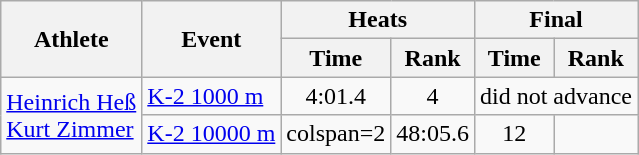<table class="wikitable">
<tr>
<th rowspan=2>Athlete</th>
<th rowspan=2>Event</th>
<th colspan=2>Heats</th>
<th colspan=2>Final</th>
</tr>
<tr>
<th>Time</th>
<th>Rank</th>
<th>Time</th>
<th>Rank</th>
</tr>
<tr align=center>
<td align=left rowspan=2><a href='#'>Heinrich Heß</a><br><a href='#'>Kurt Zimmer</a></td>
<td align=left><a href='#'>K-2 1000 m</a></td>
<td>4:01.4</td>
<td>4</td>
<td colspan=2>did not advance</td>
</tr>
<tr align=center>
<td align=left><a href='#'>K-2 10000 m</a></td>
<td>colspan=2 </td>
<td>48:05.6</td>
<td>12</td>
</tr>
</table>
